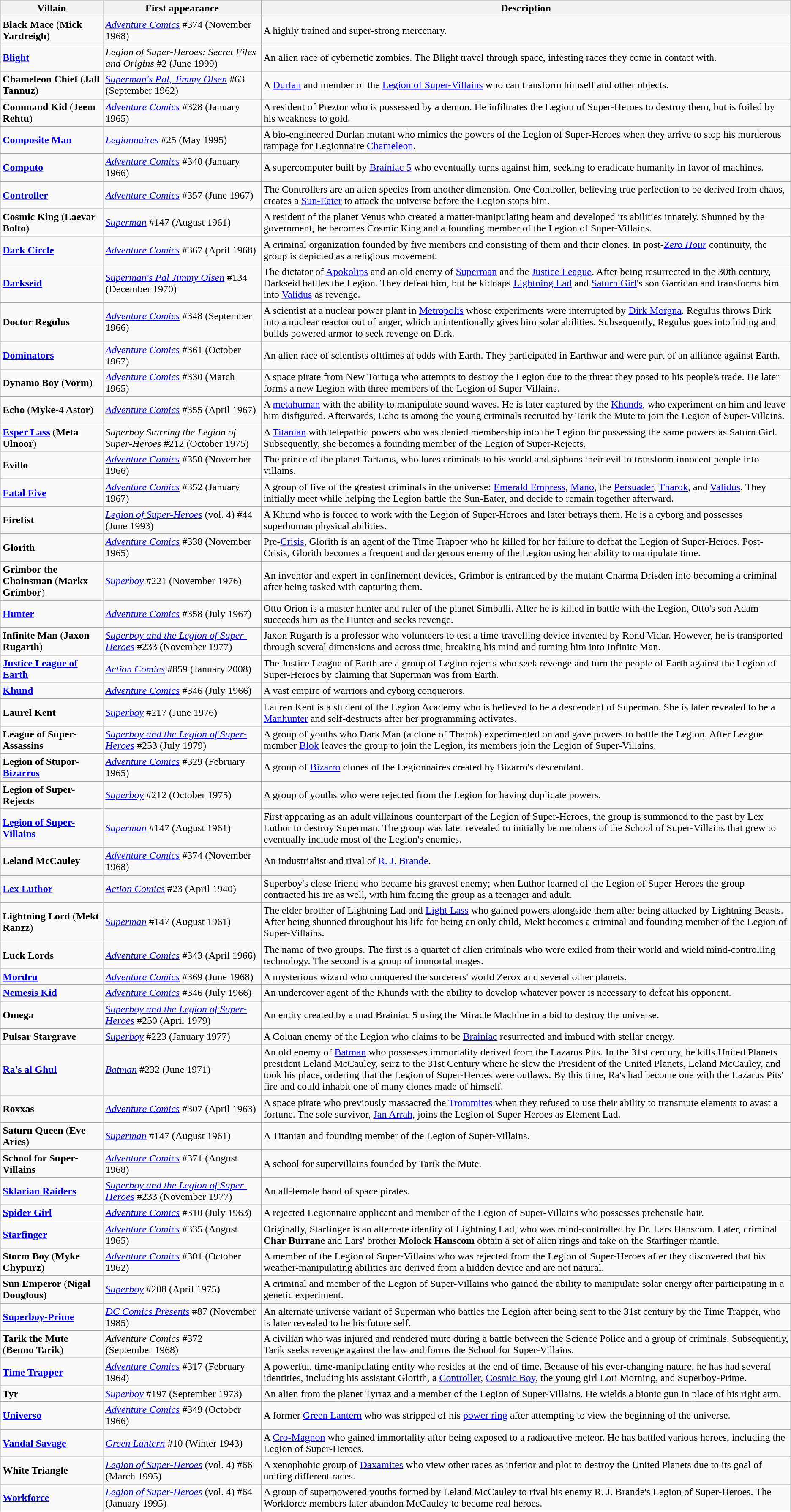<table class="wikitable">
<tr ">
<th style="width:13%;">Villain</th>
<th style="width:20%;">First appearance</th>
<th style="width:67%;">Description</th>
</tr>
<tr>
<td><strong>Black Mace</strong> (<strong>Mick Yardreigh</strong>)</td>
<td><em><a href='#'>Adventure Comics</a></em> #374 (November 1968)</td>
<td>A highly trained and super-strong mercenary.</td>
</tr>
<tr>
<td><strong><a href='#'>Blight</a></strong></td>
<td><em>Legion of Super-Heroes: Secret Files and Origins</em> #2 (June 1999)</td>
<td>An alien race of cybernetic zombies. The Blight travel through space, infesting races they come in contact with.</td>
</tr>
<tr>
<td><strong>Chameleon Chief</strong> (<strong>Jall Tannuz</strong>)</td>
<td><em><a href='#'>Superman's Pal, Jimmy Olsen</a></em> #63 (September 1962)</td>
<td>A <a href='#'>Durlan</a> and member of the <a href='#'>Legion of Super-Villains</a> who can transform himself and other objects.</td>
</tr>
<tr>
<td><strong>Command Kid</strong> (<strong>Jeem Rehtu</strong>)</td>
<td><em><a href='#'>Adventure Comics</a></em> #328 (January 1965)</td>
<td>A resident of Preztor who is possessed by a demon. He infiltrates the Legion of Super-Heroes to destroy them, but is foiled by his weakness to gold.</td>
</tr>
<tr>
<td><strong><a href='#'>Composite Man</a></strong></td>
<td><em><a href='#'>Legionnaires</a></em> #25 (May 1995)</td>
<td>A bio-engineered Durlan mutant who mimics the powers of the Legion of Super-Heroes when they arrive to stop his murderous rampage for Legionnaire <a href='#'>Chameleon</a>.</td>
</tr>
<tr>
<td><strong><a href='#'>Computo</a></strong></td>
<td><em><a href='#'>Adventure Comics</a></em> #340 (January 1966)</td>
<td>A supercomputer built by <a href='#'>Brainiac 5</a> who eventually turns against him, seeking to eradicate humanity in favor of machines.</td>
</tr>
<tr>
<td><strong><a href='#'>Controller</a></strong></td>
<td><em><a href='#'>Adventure Comics</a></em> #357 (June 1967)</td>
<td>The Controllers are an alien species from another dimension. One Controller, believing true perfection to be derived from chaos, creates a <a href='#'>Sun-Eater</a> to attack the universe before the Legion stops him.</td>
</tr>
<tr>
<td><strong>Cosmic King</strong> (<strong>Laevar Bolto</strong>)</td>
<td><em><a href='#'>Superman</a></em> #147 (August 1961)</td>
<td>A resident of the planet Venus who created a matter-manipulating beam and developed its abilities innately. Shunned by the government, he becomes Cosmic King and a founding member of the Legion of Super-Villains.</td>
</tr>
<tr>
<td><strong><a href='#'>Dark Circle</a></strong></td>
<td><em><a href='#'>Adventure Comics</a></em> #367 (April 1968)</td>
<td>A criminal organization founded by five members and consisting of them and their clones. In post-<em><a href='#'>Zero Hour</a></em> continuity, the group is depicted as a religious movement.</td>
</tr>
<tr>
<td><strong><a href='#'>Darkseid</a></strong></td>
<td><em><a href='#'>Superman's Pal Jimmy Olsen</a></em> #134 (December 1970)</td>
<td>The dictator of <a href='#'>Apokolips</a> and an old enemy of <a href='#'>Superman</a> and the <a href='#'>Justice League</a>. After being resurrected in the 30th century, Darkseid battles the Legion. They defeat him, but he kidnaps <a href='#'>Lightning Lad</a> and <a href='#'>Saturn Girl</a>'s son Garridan and transforms him into <a href='#'>Validus</a> as revenge.</td>
</tr>
<tr>
<td><strong>Doctor Regulus</strong></td>
<td><em><a href='#'>Adventure Comics</a></em> #348 (September 1966)</td>
<td>A scientist at a nuclear power plant in <a href='#'>Metropolis</a> whose experiments were interrupted by <a href='#'>Dirk Morgna</a>. Regulus throws Dirk into a nuclear reactor out of anger, which unintentionally gives him solar abilities. Subsequently, Regulus goes into hiding and builds powered armor to seek revenge on Dirk.</td>
</tr>
<tr>
<td><strong><a href='#'>Dominators</a></strong></td>
<td><em><a href='#'>Adventure Comics</a></em> #361 (October 1967)</td>
<td>An alien race of scientists ofttimes at odds with Earth. They participated in Earthwar and were part of an alliance against Earth.</td>
</tr>
<tr>
<td><strong>Dynamo Boy</strong> (<strong>Vorm</strong>)</td>
<td><em><a href='#'>Adventure Comics</a></em> #330 (March 1965)</td>
<td>A space pirate from New Tortuga who attempts to destroy the Legion due to the threat they posed to his people's trade. He later forms a new Legion with three members of the Legion of Super-Villains.</td>
</tr>
<tr>
<td><strong>Echo</strong> (<strong>Myke-4 Astor</strong>)</td>
<td><em><a href='#'>Adventure Comics</a></em> #355 (April 1967)</td>
<td>A <a href='#'>metahuman</a> with the ability to manipulate sound waves. He is later captured by the <a href='#'>Khunds</a>, who experiment on him and leave him disfigured. Afterwards, Echo is among the young criminals recruited by Tarik the Mute to join the Legion of Super-Villains.</td>
</tr>
<tr>
<td><strong><a href='#'>Esper Lass</a></strong> (<strong>Meta Ulnoor</strong>)</td>
<td><em>Superboy Starring the Legion of Super-Heroes</em> #212 (October 1975)</td>
<td>A <a href='#'>Titanian</a> with telepathic powers who was denied membership into the Legion for possessing the same powers as Saturn Girl. Subsequently, she becomes a founding member of the Legion of Super-Rejects.</td>
</tr>
<tr>
<td><strong>Evillo</strong></td>
<td><em><a href='#'>Adventure Comics</a></em> #350 (November 1966)</td>
<td>The prince of the planet Tartarus, who lures criminals to his world and siphons their evil to transform innocent people into villains.</td>
</tr>
<tr>
<td><strong><a href='#'>Fatal Five</a></strong></td>
<td><em><a href='#'>Adventure Comics</a></em> #352 (January 1967)</td>
<td>A group of five of the greatest criminals in the universe: <a href='#'>Emerald Empress</a>, <a href='#'>Mano</a>, the <a href='#'>Persuader</a>, <a href='#'>Tharok</a>, and <a href='#'>Validus</a>. They initially meet while helping the Legion battle the Sun-Eater, and decide to remain together afterward.</td>
</tr>
<tr>
<td><strong>Firefist</strong></td>
<td><em><a href='#'>Legion of Super-Heroes</a></em> (vol. 4) #44 (June 1993)</td>
<td>A Khund who is forced to work with the Legion of Super-Heroes and later betrays them. He is a cyborg and possesses superhuman physical abilities.</td>
</tr>
<tr>
<td><strong>Glorith</strong></td>
<td><em><a href='#'>Adventure Comics</a></em> #338 (November 1965)</td>
<td>Pre-<a href='#'>Crisis</a>, Glorith is an agent of the Time Trapper who he killed for her failure to defeat the Legion of Super-Heroes. Post-Crisis, Glorith becomes a frequent and dangerous enemy of the Legion using her ability to manipulate time.</td>
</tr>
<tr>
<td><strong>Grimbor the Chainsman</strong> (<strong>Markx Grimbor</strong>)</td>
<td><em><a href='#'>Superboy</a></em> #221 (November 1976)</td>
<td>An inventor and expert in confinement devices, Grimbor is entranced by the mutant Charma Drisden into becoming a criminal after being tasked with capturing them.</td>
</tr>
<tr>
<td><strong><a href='#'>Hunter</a></strong></td>
<td><em><a href='#'>Adventure Comics</a></em> #358 (July 1967)</td>
<td>Otto Orion is a master hunter and ruler of the planet Simballi. After he is killed in battle with the Legion, Otto's son Adam succeeds him as the Hunter and seeks revenge.</td>
</tr>
<tr>
<td><strong>Infinite Man</strong> (<strong>Jaxon Rugarth</strong>)</td>
<td><em><a href='#'>Superboy and the Legion of Super-Heroes</a></em> #233 (November 1977)</td>
<td>Jaxon Rugarth is a professor who volunteers to test a time-travelling device invented by Rond Vidar. However, he is transported through several dimensions and across time, breaking his mind and turning him into Infinite Man.</td>
</tr>
<tr>
<td><strong><a href='#'>Justice League of Earth</a></strong></td>
<td><em><a href='#'>Action Comics</a></em> #859 (January 2008)</td>
<td>The Justice League of Earth are a group of Legion rejects who seek revenge and turn the people of Earth against the Legion of Super-Heroes by claiming that Superman was from Earth.</td>
</tr>
<tr>
<td><strong><a href='#'>Khund</a></strong></td>
<td><em><a href='#'>Adventure Comics</a></em> #346 (July 1966)</td>
<td>A vast empire of warriors and cyborg conquerors.</td>
</tr>
<tr>
<td><strong>Laurel Kent</strong></td>
<td><em><a href='#'>Superboy</a></em> #217 (June 1976)</td>
<td>Lauren Kent is a student of the Legion Academy who is believed to be a descendant of Superman. She is later revealed to be a <a href='#'>Manhunter</a> and self-destructs after her programming activates.</td>
</tr>
<tr>
<td><strong>League of Super-Assassins</strong></td>
<td><em><a href='#'>Superboy and the Legion of Super-Heroes</a></em> #253 (July 1979)</td>
<td>A group of youths who Dark Man (a clone of Tharok) experimented on and gave powers to battle the Legion. After League member <a href='#'>Blok</a> leaves the group to join the Legion, its members join the Legion of Super-Villains.</td>
</tr>
<tr>
<td><strong>Legion of Stupor-<a href='#'>Bizarros</a></strong></td>
<td><em><a href='#'>Adventure Comics</a></em> #329 (February 1965)</td>
<td>A group of <a href='#'>Bizarro</a> clones of the Legionnaires created by Bizarro's descendant.</td>
</tr>
<tr>
<td><strong>Legion of Super-Rejects</strong></td>
<td><em><a href='#'>Superboy</a></em> #212 (October 1975)</td>
<td>A group of youths who were rejected from the Legion for having duplicate powers.</td>
</tr>
<tr>
<td><strong><a href='#'>Legion of Super-Villains</a></strong></td>
<td><em><a href='#'>Superman</a></em> #147 (August 1961)</td>
<td>First appearing as an adult villainous counterpart of the Legion of Super-Heroes, the group is summoned to the past by Lex Luthor to destroy Superman. The group was later revealed to initially be members of the School of Super-Villains that grew to eventually include most of the Legion's enemies.</td>
</tr>
<tr>
<td><strong>Leland McCauley</strong></td>
<td><em><a href='#'>Adventure Comics</a></em> #374 (November 1968)</td>
<td>An industrialist and rival of <a href='#'>R. J. Brande</a>.</td>
</tr>
<tr>
<td><strong><a href='#'>Lex Luthor</a></strong></td>
<td><em><a href='#'>Action Comics</a></em> #23 (April 1940)</td>
<td>Superboy's close friend who became his gravest enemy; when Luthor learned of the Legion of Super-Heroes the group contracted his ire as well, with him facing the group as a teenager and adult.</td>
</tr>
<tr>
<td><strong>Lightning Lord</strong> (<strong>Mekt Ranzz</strong>)</td>
<td><em><a href='#'>Superman</a></em> #147 (August 1961)</td>
<td>The elder brother of Lightning Lad and <a href='#'>Light Lass</a> who gained powers alongside them after being attacked by Lightning Beasts. After being shunned throughout his life for being an only child, Mekt becomes a criminal and founding member of the Legion of Super-Villains.</td>
</tr>
<tr>
<td><strong>Luck Lords</strong></td>
<td><em><a href='#'>Adventure Comics</a></em> #343 (April 1966)</td>
<td>The name of two groups. The first is a quartet of alien criminals who were exiled from their world and wield mind-controlling technology. The second is a group of immortal mages.</td>
</tr>
<tr>
<td><strong><a href='#'>Mordru</a></strong></td>
<td><em><a href='#'>Adventure Comics</a></em> #369 (June 1968)</td>
<td>A mysterious wizard who conquered the sorcerers' world Zerox and several other planets.</td>
</tr>
<tr>
<td><strong><a href='#'>Nemesis Kid</a></strong></td>
<td><em><a href='#'>Adventure Comics</a></em> #346 (July 1966)</td>
<td>An undercover agent of the Khunds with the ability to develop whatever power is necessary to defeat his opponent.</td>
</tr>
<tr>
<td><strong>Omega</strong></td>
<td><em><a href='#'>Superboy and the Legion of Super-Heroes</a></em> #250 (April 1979)</td>
<td>An entity created by a mad Brainiac 5 using the Miracle Machine in a bid to destroy the universe.</td>
</tr>
<tr>
<td><strong>Pulsar Stargrave</strong></td>
<td><em><a href='#'>Superboy</a></em> #223 (January 1977)</td>
<td>A Coluan enemy of the Legion who claims to be <a href='#'>Brainiac</a> resurrected and imbued with stellar energy.</td>
</tr>
<tr>
<td><strong><a href='#'>Ra's al Ghul</a></strong></td>
<td><em><a href='#'>Batman</a></em> #232 (June 1971)</td>
<td>An old enemy of <a href='#'>Batman</a> who possesses immortality derived from the Lazarus Pits. In the 31st century, he kills United Planets president Leland McCauley, seirz to the 31st Century where he slew the President of the United Planets, Leland McCauley, and took his place, ordering that the Legion of Super-Heroes were outlaws. By this time, Ra's had become one with the Lazarus Pits' fire and could inhabit one of many clones made of himself.</td>
</tr>
<tr>
<td><strong>Roxxas</strong></td>
<td><em><a href='#'>Adventure Comics</a></em> #307 (April 1963)</td>
<td>A space pirate who previously massacred the <a href='#'>Trommites</a> when they refused to use their ability to transmute elements to avast a fortune. The sole survivor, <a href='#'>Jan Arrah</a>, joins the Legion of Super-Heroes as Element Lad.</td>
</tr>
<tr>
<td><strong>Saturn Queen</strong> (<strong>Eve Aries</strong>)</td>
<td><em><a href='#'>Superman</a></em> #147 (August 1961)</td>
<td>A Titanian and founding member of the Legion of Super-Villains.</td>
</tr>
<tr>
<td><strong>School for Super-Villains</strong></td>
<td><em><a href='#'>Adventure Comics</a></em> #371 (August 1968)</td>
<td>A school for supervillains founded by Tarik the Mute.</td>
</tr>
<tr>
<td><strong><a href='#'>Sklarian Raiders</a></strong></td>
<td><em><a href='#'>Superboy and the Legion of Super-Heroes</a></em> #233 (November 1977)</td>
<td>An all-female band of space pirates.</td>
</tr>
<tr>
<td><strong><a href='#'>Spider Girl</a></strong></td>
<td><em><a href='#'>Adventure Comics</a></em> #310 (July 1963)</td>
<td>A rejected Legionnaire applicant and member of the Legion of Super-Villains who possesses prehensile hair.</td>
</tr>
<tr>
<td><strong><a href='#'>Starfinger</a></strong></td>
<td><em><a href='#'>Adventure Comics</a></em> #335 (August 1965)</td>
<td>Originally, Starfinger is an alternate identity of Lightning Lad, who was mind-controlled by Dr. Lars Hanscom. Later, criminal <strong>Char Burrane</strong> and Lars' brother <strong>Molock Hanscom</strong> obtain a set of alien rings and take on the Starfinger mantle.</td>
</tr>
<tr>
<td><strong>Storm Boy</strong> (<strong>Myke Chypurz</strong>)</td>
<td><em><a href='#'>Adventure Comics</a></em> #301 (October 1962)</td>
<td>A member of the Legion of Super-Villains who was rejected from the Legion of Super-Heroes after they discovered that his weather-manipulating abilities are derived from a hidden device and are not natural.</td>
</tr>
<tr>
<td><strong>Sun Emperor</strong> (<strong>Nigal Douglous</strong>)</td>
<td><em><a href='#'>Superboy</a></em> #208 (April 1975)</td>
<td>A criminal and member of the Legion of Super-Villains who gained the ability to manipulate solar energy after participating in a genetic experiment.</td>
</tr>
<tr>
<td><strong><a href='#'>Superboy-Prime</a></strong></td>
<td><em><a href='#'>DC Comics Presents</a></em> #87 (November 1985)</td>
<td>An alternate universe variant of Superman who battles the Legion after being sent to the 31st century by the Time Trapper, who is later revealed to be his future self.</td>
</tr>
<tr>
<td><strong>Tarik the Mute</strong> (<strong>Benno Tarik</strong>)</td>
<td><em>Adventure Comics</em> #372<br>(September 1968)</td>
<td>A civilian who was injured and rendered mute during a battle between the Science Police and a group of criminals. Subsequently, Tarik seeks revenge against the law and forms the School for Super-Villains.</td>
</tr>
<tr>
<td><strong><a href='#'>Time Trapper</a></strong></td>
<td><em><a href='#'>Adventure Comics</a></em> #317 (February 1964)</td>
<td>A powerful, time-manipulating entity who resides at the end of time. Because of his ever-changing nature, he has had several identities, including his assistant Glorith, a <a href='#'>Controller</a>, <a href='#'>Cosmic Boy</a>, the young girl Lori Morning, and Superboy-Prime.</td>
</tr>
<tr>
<td><strong>Tyr</strong></td>
<td><em><a href='#'>Superboy</a></em> #197 (September 1973)</td>
<td>An alien from the planet Tyrraz and a member of the Legion of Super-Villains. He wields a bionic gun in place of his right arm.</td>
</tr>
<tr>
<td><strong><a href='#'>Universo</a></strong></td>
<td><em><a href='#'>Adventure Comics</a></em> #349 (October 1966)</td>
<td>A former <a href='#'>Green Lantern</a> who was stripped of his <a href='#'>power ring</a> after attempting to view the beginning of the universe.</td>
</tr>
<tr>
<td><strong><a href='#'>Vandal Savage</a></strong></td>
<td><em><a href='#'>Green Lantern</a></em> #10 (Winter 1943)</td>
<td>A <a href='#'>Cro-Magnon</a> who gained immortality after being exposed to a radioactive meteor. He has battled various heroes, including the Legion of Super-Heroes.</td>
</tr>
<tr>
<td><strong>White Triangle</strong></td>
<td><em><a href='#'>Legion of Super-Heroes</a></em> (vol. 4) #66 (March 1995)</td>
<td>A xenophobic group of <a href='#'>Daxamites</a> who view other races as inferior and plot to destroy the United Planets due to its goal of uniting different races.</td>
</tr>
<tr>
<td><strong><a href='#'>Workforce</a></strong></td>
<td><em><a href='#'>Legion of Super-Heroes</a></em> (vol. 4) #64 (January 1995)</td>
<td>A group of superpowered youths formed by Leland McCauley to rival his enemy R. J. Brande's Legion of Super-Heroes. The Workforce members later abandon McCauley to become real heroes.</td>
</tr>
</table>
